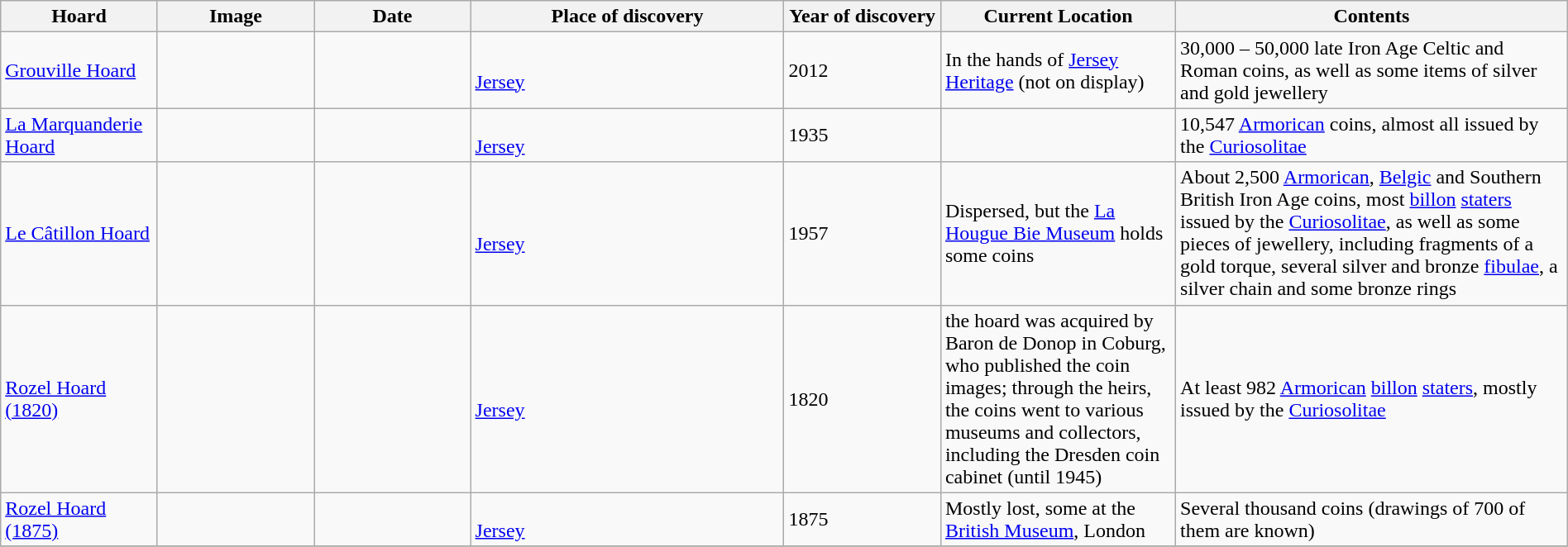<table class="wikitable sortable" style="width: 100%">
<tr>
<th width="10%">Hoard</th>
<th width="10%">Image</th>
<th width="10%">Date</th>
<th width="20%">Place of discovery</th>
<th width="10%">Year of discovery</th>
<th width="15%">Current Location</th>
<th class="unsortable" width="25%">Contents</th>
</tr>
<tr>
<td><a href='#'>Grouville Hoard</a></td>
<td></td>
<td></td>
<td><br><a href='#'>Jersey</a><br><small></small></td>
<td>2012</td>
<td>In the hands of <a href='#'>Jersey Heritage</a> (not on display)</td>
<td>30,000 – 50,000 late Iron Age Celtic and Roman coins, as well as some items of silver and gold jewellery</td>
</tr>
<tr>
<td><a href='#'>La Marquanderie Hoard</a></td>
<td></td>
<td></td>
<td><br><a href='#'>Jersey</a><br><small></small></td>
<td>1935</td>
<td></td>
<td>10,547 <a href='#'>Armorican</a> coins, almost all issued by the <a href='#'>Curiosolitae</a></td>
</tr>
<tr>
<td><a href='#'>Le Câtillon Hoard</a></td>
<td></td>
<td></td>
<td><br><a href='#'>Jersey</a><br><small></small></td>
<td>1957</td>
<td>Dispersed, but the <a href='#'>La Hougue Bie Museum</a> holds some coins</td>
<td>About 2,500 <a href='#'>Armorican</a>, <a href='#'>Belgic</a> and Southern British Iron Age coins, most <a href='#'>billon</a> <a href='#'>staters</a> issued by the <a href='#'>Curiosolitae</a>, as well as some pieces of jewellery, including fragments of a gold torque, several silver and bronze <a href='#'>fibulae</a>, a silver chain and some bronze rings</td>
</tr>
<tr>
<td><a href='#'>Rozel Hoard (1820)</a></td>
<td></td>
<td></td>
<td><br><a href='#'>Jersey</a><br><small></small></td>
<td>1820</td>
<td>the hoard was acquired by Baron de Donop in Coburg, who published the coin images; through the heirs, the coins went to various museums and collectors, including the Dresden coin cabinet (until 1945)</td>
<td>At least 982 <a href='#'>Armorican</a> <a href='#'>billon</a> <a href='#'>staters</a>, mostly issued by the <a href='#'>Curiosolitae</a></td>
</tr>
<tr>
<td><a href='#'>Rozel Hoard (1875)</a></td>
<td></td>
<td></td>
<td><br><a href='#'>Jersey</a><br><small></small></td>
<td>1875</td>
<td>Mostly lost, some at the <a href='#'>British Museum</a>, London</td>
<td>Several thousand coins (drawings of 700 of them are known)</td>
</tr>
<tr>
</tr>
</table>
